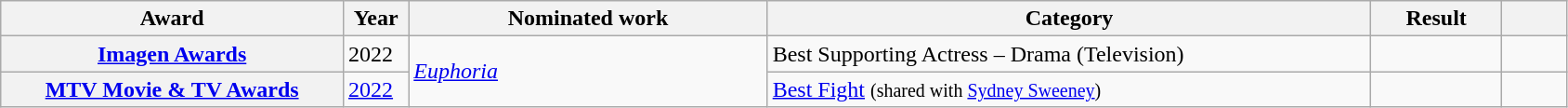<table class="wikitable sortable plainrowheaders" style="width:89%;">
<tr>
<th scope="col" style="width:21%;">Award</th>
<th scope="col" style="width:4%;">Year</th>
<th scope="col" style="width:22%;">Nominated work</th>
<th scope="col" style="width:37%;">Category</th>
<th scope="col" style="width:8%;">Result</th>
<th scope="col" style="width:4%;" class="unsortable"></th>
</tr>
<tr>
<th scope="row"><a href='#'>Imagen Awards</a></th>
<td>2022</td>
<td rowspan="2"><em><a href='#'>Euphoria</a></em></td>
<td>Best Supporting Actress – Drama (Television)</td>
<td></td>
<td style="text-align:center;"></td>
</tr>
<tr>
<th scope="row"><a href='#'>MTV Movie & TV Awards</a></th>
<td><a href='#'>2022</a></td>
<td><a href='#'>Best Fight</a> <small>(shared with <a href='#'>Sydney Sweeney</a>)</small></td>
<td></td>
<td style="text-align:center;"></td>
</tr>
</table>
